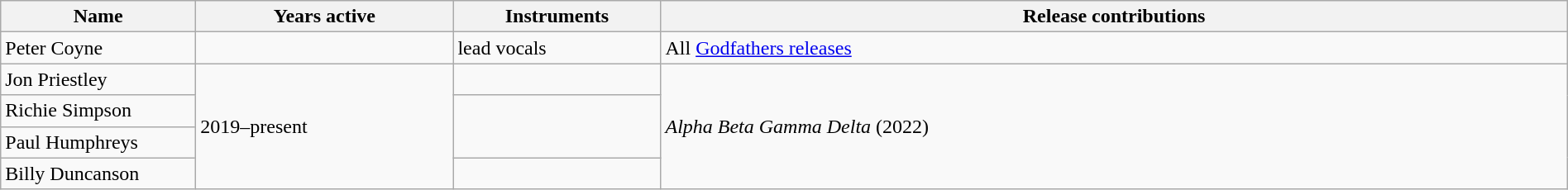<table class="wikitable" border="1" width=100%>
<tr>
<th width="150">Name</th>
<th width="200">Years active</th>
<th width="160">Instruments</th>
<th>Release contributions</th>
</tr>
<tr>
<td>Peter Coyne</td>
<td></td>
<td>lead vocals</td>
<td>All <a href='#'>Godfathers releases</a></td>
</tr>
<tr>
<td>Jon Priestley</td>
<td rowspan="4">2019–present</td>
<td></td>
<td rowspan="4"><em>Alpha Beta Gamma Delta</em> (2022)</td>
</tr>
<tr>
<td>Richie Simpson</td>
<td rowspan="2"></td>
</tr>
<tr>
<td>Paul Humphreys</td>
</tr>
<tr>
<td>Billy Duncanson</td>
<td></td>
</tr>
</table>
